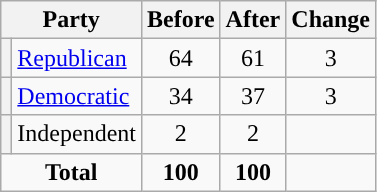<table class="wikitable" style="text-align:center;">
<tr>
<th colspan="2">Party</th>
<th>Before</th>
<th>After</th>
<th>Change</th>
</tr>
<tr>
<th style="background-color:"></th>
<td style="text-align:left;"><a href='#'>Republican</a></td>
<td>64</td>
<td>61</td>
<td> 3</td>
</tr>
<tr>
<th style="background-color:"></th>
<td style="text-align:left;"><a href='#'>Democratic</a></td>
<td>34</td>
<td>37</td>
<td> 3</td>
</tr>
<tr>
<th style="background-color:"></th>
<td style="text-align:left;">Independent</td>
<td>2</td>
<td>2</td>
<td></td>
</tr>
<tr>
<td colspan="2"><strong>Total</strong></td>
<td><strong>100</strong></td>
<td><strong>100</strong></td>
</tr>
</table>
